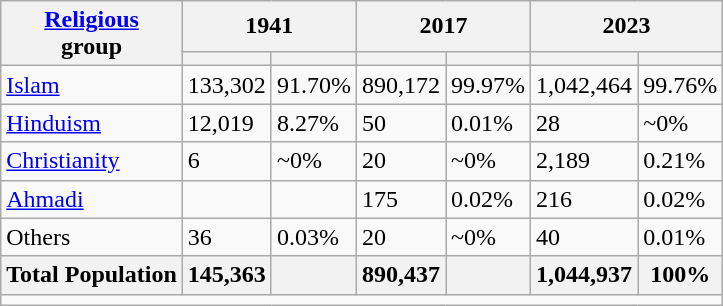<table class="wikitable sortable">
<tr>
<th rowspan="2"><a href='#'>Religious</a><br>group</th>
<th colspan="2">1941</th>
<th colspan="2">2017</th>
<th colspan="2">2023</th>
</tr>
<tr>
<th><a href='#'></a></th>
<th></th>
<th></th>
<th></th>
<th></th>
<th></th>
</tr>
<tr>
<td><a href='#'>Islam</a> </td>
<td>133,302</td>
<td>91.70%</td>
<td>890,172</td>
<td>99.97%</td>
<td>1,042,464</td>
<td>99.76%</td>
</tr>
<tr>
<td><a href='#'>Hinduism</a> </td>
<td>12,019</td>
<td>8.27%</td>
<td>50</td>
<td>0.01%</td>
<td>28</td>
<td>~0%</td>
</tr>
<tr>
<td><a href='#'>Christianity</a> </td>
<td>6</td>
<td>~0%</td>
<td>20</td>
<td>~0%</td>
<td>2,189</td>
<td>0.21%</td>
</tr>
<tr>
<td><a href='#'>Ahmadi</a></td>
<td></td>
<td></td>
<td>175</td>
<td>0.02%</td>
<td>216</td>
<td>0.02%</td>
</tr>
<tr>
<td>Others</td>
<td>36</td>
<td>0.03%</td>
<td>20</td>
<td>~0%</td>
<td>40</td>
<td>0.01%</td>
</tr>
<tr>
<th>Total Population</th>
<th>145,363</th>
<th></th>
<th>890,437</th>
<th></th>
<th>1,044,937</th>
<th>100%</th>
</tr>
<tr class="sortbottom">
<td colspan="7"></td>
</tr>
</table>
